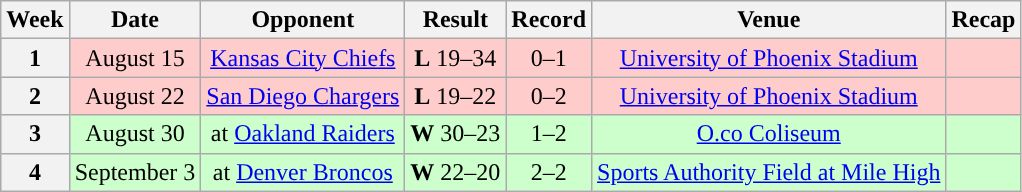<table class="wikitable" style="text-align:center">
<tr>
<th>Week</th>
<th>Date</th>
<th>Opponent</th>
<th>Result</th>
<th>Record</th>
<th>Venue</th>
<th>Recap</th>
</tr>
<tr style="background:#fcc">
<th>1</th>
<td>August 15</td>
<td><a href='#'>Kansas City Chiefs</a></td>
<td><strong>L</strong> 19–34</td>
<td>0–1</td>
<td><a href='#'>University of Phoenix Stadium</a></td>
<td></td>
</tr>
<tr style="background:#fcc">
<th>2</th>
<td>August 22</td>
<td><a href='#'>San Diego Chargers</a></td>
<td><strong>L</strong> 19–22</td>
<td>0–2</td>
<td><a href='#'>University of Phoenix Stadium</a></td>
<td></td>
</tr>
<tr style="background:#cfc">
<th>3</th>
<td>August 30</td>
<td>at <a href='#'>Oakland Raiders</a></td>
<td><strong>W</strong> 30–23</td>
<td>1–2</td>
<td><a href='#'>O.co Coliseum</a></td>
<td></td>
</tr>
<tr style="background:#cfc">
<th>4</th>
<td>September 3</td>
<td>at <a href='#'>Denver Broncos</a></td>
<td><strong>W</strong> 22–20</td>
<td>2–2</td>
<td><a href='#'>Sports Authority Field at Mile High</a></td>
<td></td>
</tr>
</table>
